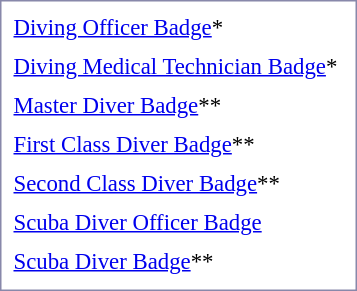<table style="border:1px solid #8888aa; padding:5px; font-size:95%; float: left; margin: 0px 12px 12px 0px;">
<tr>
<td align="left"><a href='#'>Diving Officer Badge</a>*</td>
<td align="center"></td>
</tr>
<tr>
<td></td>
</tr>
<tr>
<td align="left"><a href='#'>Diving Medical Technician Badge</a>*</td>
<td align="center"></td>
</tr>
<tr>
<td></td>
</tr>
<tr>
<td align="left"><a href='#'>Master Diver Badge</a>**</td>
<td align="center"></td>
</tr>
<tr>
<td></td>
</tr>
<tr>
<td align="left"><a href='#'>First Class Diver Badge</a>**</td>
<td align="center"></td>
</tr>
<tr>
<td></td>
</tr>
<tr>
<td align="left"><a href='#'>Second Class Diver Badge</a>**</td>
<td align="center"></td>
</tr>
<tr>
<td></td>
</tr>
<tr>
<td align="left"><a href='#'>Scuba Diver Officer Badge</a></td>
<td align="center"></td>
</tr>
<tr>
<td></td>
</tr>
<tr>
<td align="left"><a href='#'>Scuba Diver Badge</a>**</td>
<td align="center"></td>
</tr>
<tr>
</tr>
</table>
